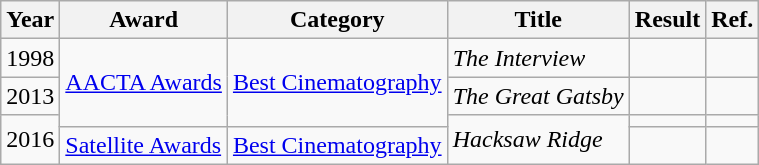<table class="wikitable">
<tr>
<th>Year</th>
<th>Award</th>
<th>Category</th>
<th>Title</th>
<th>Result</th>
<th>Ref.</th>
</tr>
<tr>
<td>1998</td>
<td rowspan=3><a href='#'>AACTA Awards</a></td>
<td rowspan=3><a href='#'>Best Cinematography</a></td>
<td><em>The Interview</em></td>
<td></td>
<td></td>
</tr>
<tr>
<td>2013</td>
<td><em>The Great Gatsby</em></td>
<td></td>
<td></td>
</tr>
<tr>
<td rowspan=2>2016</td>
<td rowspan=2><em>Hacksaw Ridge</em></td>
<td></td>
<td></td>
</tr>
<tr>
<td><a href='#'>Satellite Awards</a></td>
<td><a href='#'>Best Cinematography</a></td>
<td></td>
<td></td>
</tr>
</table>
